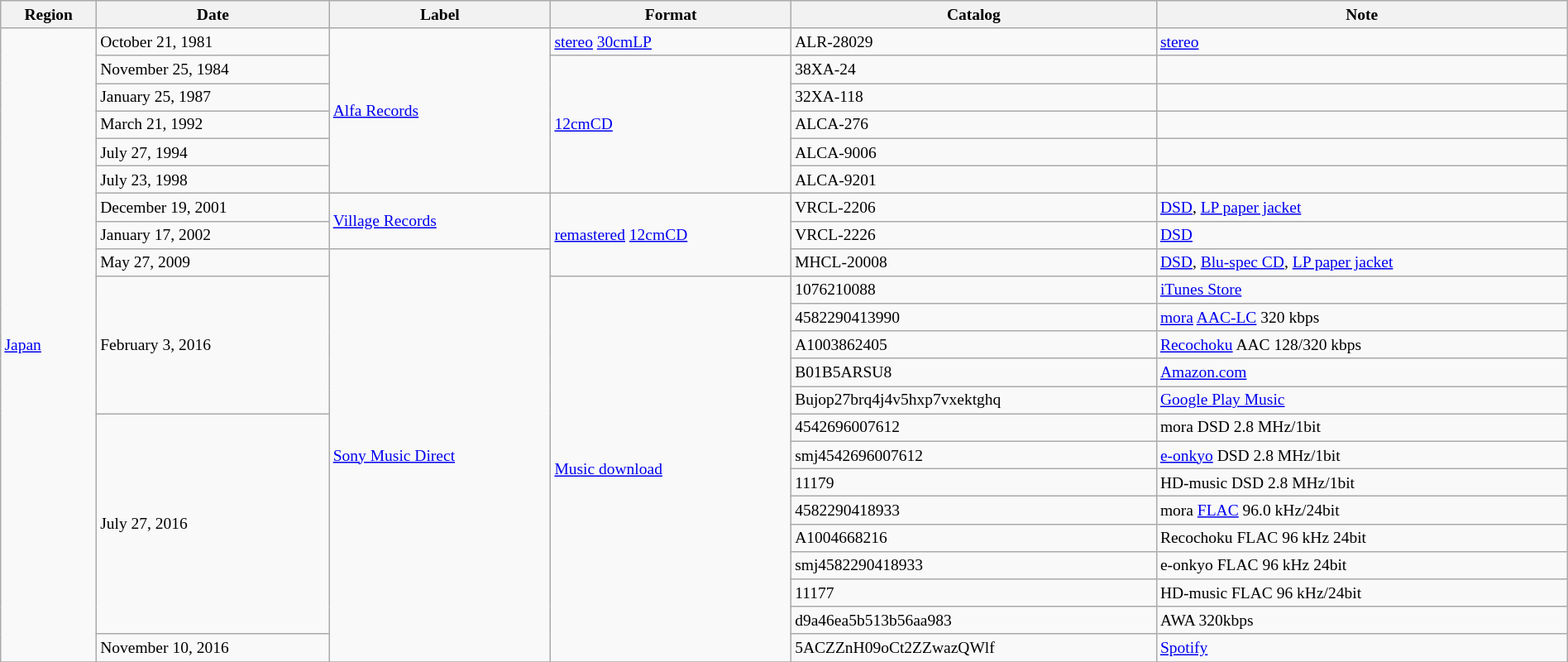<table class="wikitable sortable" style="margin:0 auto; font-size:small; width:100%">
<tr>
<th>Region</th>
<th>Date</th>
<th>Label</th>
<th>Format</th>
<th>Catalog</th>
<th>Note</th>
</tr>
<tr>
<td rowspan="23"><a href='#'>Japan</a></td>
<td>October 21, 1981</td>
<td rowspan="6"><a href='#'>Alfa Records</a></td>
<td><a href='#'>stereo</a> <a href='#'>30cmLP</a></td>
<td>ALR-28029</td>
<td><a href='#'>stereo</a></td>
</tr>
<tr>
<td>November 25, 1984</td>
<td rowspan="5"><a href='#'>12cmCD</a></td>
<td>38XA-24</td>
<td></td>
</tr>
<tr>
<td>January 25, 1987</td>
<td>32XA-118</td>
<td></td>
</tr>
<tr>
<td>March 21, 1992</td>
<td>ALCA-276</td>
<td></td>
</tr>
<tr>
<td>July 27, 1994</td>
<td>ALCA-9006</td>
<td></td>
</tr>
<tr>
<td>July 23, 1998</td>
<td>ALCA-9201</td>
<td></td>
</tr>
<tr>
<td>December 19, 2001</td>
<td rowspan="2"><a href='#'>Village Records</a></td>
<td rowspan="3"><a href='#'>remastered</a> <a href='#'>12cmCD</a></td>
<td>VRCL-2206</td>
<td><a href='#'>DSD</a>, <a href='#'>LP paper jacket</a></td>
</tr>
<tr>
<td>January 17, 2002</td>
<td>VRCL-2226</td>
<td><a href='#'>DSD</a></td>
</tr>
<tr>
<td>May 27, 2009</td>
<td rowspan="15"><a href='#'>Sony Music Direct</a></td>
<td>MHCL-20008</td>
<td><a href='#'>DSD</a>, <a href='#'>Blu-spec CD</a>, <a href='#'>LP paper jacket</a></td>
</tr>
<tr>
<td rowspan="5">February 3, 2016</td>
<td rowspan="14"><a href='#'>Music download</a></td>
<td>1076210088</td>
<td><a href='#'>iTunes Store</a></td>
</tr>
<tr>
<td>4582290413990</td>
<td><a href='#'>mora</a> <a href='#'>AAC-LC</a> 320 kbps</td>
</tr>
<tr>
<td>A1003862405</td>
<td><a href='#'>Recochoku</a> AAC 128/320 kbps</td>
</tr>
<tr>
<td>B01B5ARSU8</td>
<td><a href='#'>Amazon.com</a></td>
</tr>
<tr>
<td>Bujop27brq4j4v5hxp7vxektghq</td>
<td><a href='#'>Google Play Music</a></td>
</tr>
<tr>
<td rowspan="8">July 27, 2016</td>
<td>4542696007612</td>
<td>mora DSD 2.8 MHz/1bit</td>
</tr>
<tr>
<td>smj4542696007612</td>
<td><a href='#'>e-onkyo</a>  DSD 2.8 MHz/1bit</td>
</tr>
<tr>
<td>11179</td>
<td>HD-music  DSD 2.8 MHz/1bit</td>
</tr>
<tr>
<td>4582290418933</td>
<td>mora <a href='#'>FLAC</a> 96.0 kHz/24bit</td>
</tr>
<tr>
<td>A1004668216</td>
<td>Recochoku FLAC 96 kHz 24bit</td>
</tr>
<tr>
<td>smj4582290418933</td>
<td>e-onkyo FLAC 96 kHz 24bit</td>
</tr>
<tr>
<td>11177</td>
<td>HD-music FLAC 96 kHz/24bit</td>
</tr>
<tr>
<td>d9a46ea5b513b56aa983</td>
<td>AWA 320kbps</td>
</tr>
<tr>
<td>November 10, 2016</td>
<td>5ACZZnH09oCt2ZZwazQWlf</td>
<td><a href='#'>Spotify</a></td>
</tr>
<tr>
</tr>
</table>
